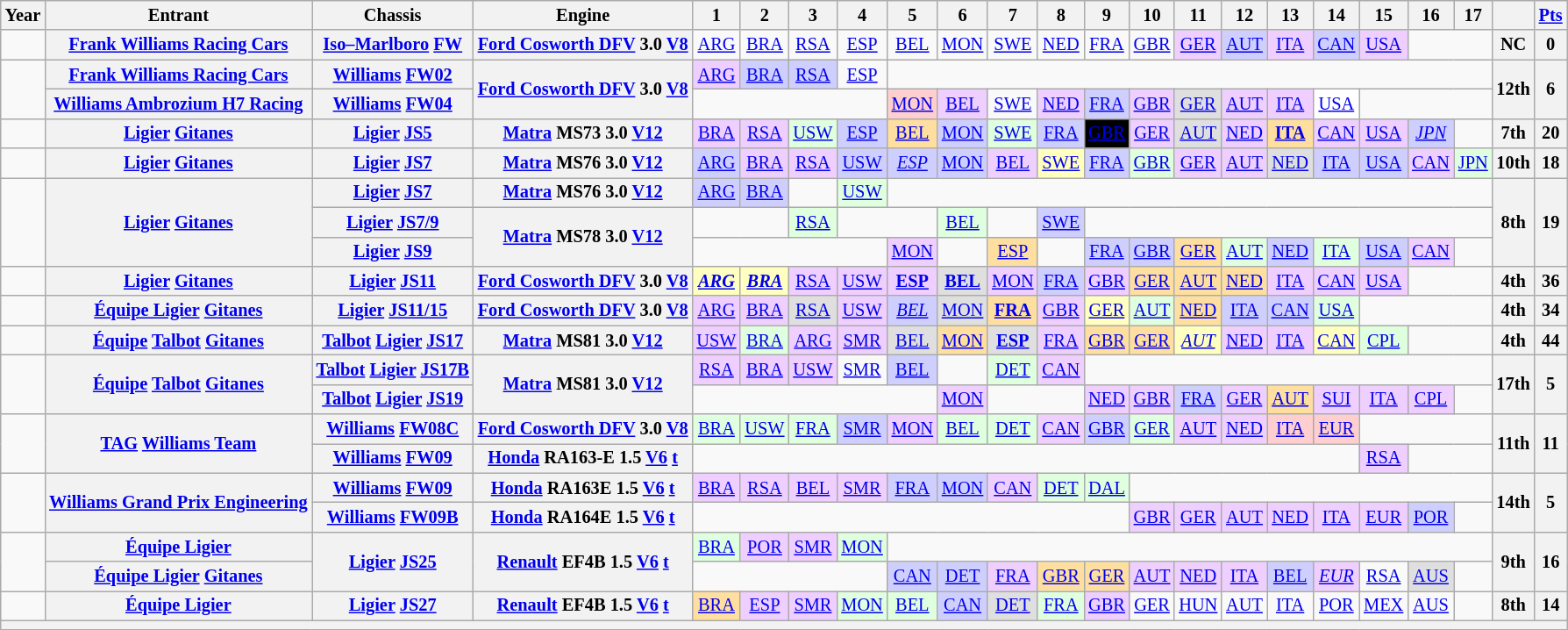<table class="wikitable" style="text-align:center; font-size:85%">
<tr>
<th>Year</th>
<th>Entrant</th>
<th>Chassis</th>
<th>Engine</th>
<th>1</th>
<th>2</th>
<th>3</th>
<th>4</th>
<th>5</th>
<th>6</th>
<th>7</th>
<th>8</th>
<th>9</th>
<th>10</th>
<th>11</th>
<th>12</th>
<th>13</th>
<th>14</th>
<th>15</th>
<th>16</th>
<th>17</th>
<th></th>
<th><a href='#'>Pts</a></th>
</tr>
<tr>
<td></td>
<th nowrap><a href='#'>Frank Williams Racing Cars</a></th>
<th nowrap><a href='#'>Iso–Marlboro</a> <a href='#'>FW</a></th>
<th nowrap><a href='#'>Ford Cosworth DFV</a> 3.0 <a href='#'>V8</a></th>
<td><a href='#'>ARG</a></td>
<td><a href='#'>BRA</a></td>
<td><a href='#'>RSA</a></td>
<td><a href='#'>ESP</a></td>
<td><a href='#'>BEL</a></td>
<td><a href='#'>MON</a></td>
<td><a href='#'>SWE</a></td>
<td><a href='#'>NED</a></td>
<td><a href='#'>FRA</a></td>
<td><a href='#'>GBR</a></td>
<td style="background:#EFCFFF;"><a href='#'>GER</a><br></td>
<td style="background:#CFCFFF;"><a href='#'>AUT</a><br></td>
<td style="background:#EFCFFF;"><a href='#'>ITA</a><br></td>
<td style="background:#CFCFFF;"><a href='#'>CAN</a><br></td>
<td style="background:#EFCFFF;"><a href='#'>USA</a><br></td>
<td colspan=2></td>
<th>NC</th>
<th>0</th>
</tr>
<tr>
<td rowspan=2></td>
<th nowrap=""><a href='#'>Frank Williams Racing Cars</a></th>
<th nowrap><a href='#'>Williams</a> <a href='#'>FW02</a></th>
<th rowspan=2 nowrap><a href='#'>Ford Cosworth DFV</a> 3.0 <a href='#'>V8</a></th>
<td style="background:#EFCFFF;"><a href='#'>ARG</a><br></td>
<td style="background:#CFCFFF;"><a href='#'>BRA</a><br></td>
<td style="background:#CFCFFF;"><a href='#'>RSA</a><br></td>
<td><a href='#'>ESP</a></td>
<td colspan=13></td>
<th rowspan=2>12th</th>
<th rowspan=2>6</th>
</tr>
<tr>
<th><a href='#'>Williams Ambrozium H7 Racing</a></th>
<th nowrap=""><a href='#'>Williams</a> <a href='#'>FW04</a></th>
<td colspan=4></td>
<td style="background:#FFCFCF;"><a href='#'>MON</a><br></td>
<td style="background:#EFCFFF;"><a href='#'>BEL</a><br></td>
<td><a href='#'>SWE</a></td>
<td style="background:#EFCFFF;"><a href='#'>NED</a><br></td>
<td style="background:#CFCFFF;"><a href='#'>FRA</a><br></td>
<td style="background:#EFCFFF;"><a href='#'>GBR</a><br></td>
<td style="background:#DFDFDF;"><a href='#'>GER</a><br></td>
<td style="background:#EFCFFF;"><a href='#'>AUT</a><br></td>
<td style="background:#EFCFFF;"><a href='#'>ITA</a><br></td>
<td style="background:#FFFFFF;"><a href='#'>USA</a><br></td>
<td colspan=3></td>
</tr>
<tr>
<td></td>
<th nowrap><a href='#'>Ligier</a> <a href='#'>Gitanes</a></th>
<th nowrap><a href='#'>Ligier</a> <a href='#'>JS5</a></th>
<th nowrap><a href='#'>Matra</a> MS73 3.0 <a href='#'>V12</a></th>
<td style="background:#EFCFFF;"><a href='#'>BRA</a><br></td>
<td style="background:#EFCFFF;"><a href='#'>RSA</a><br></td>
<td style="background:#DFFFDF;"><a href='#'>USW</a><br></td>
<td style="background:#CFCFFF;"><a href='#'>ESP</a><br></td>
<td style="background:#FFDF9F;"><a href='#'>BEL</a><br></td>
<td style="background:#CFCFFF;"><a href='#'>MON</a><br></td>
<td style="background:#DFFFDF;"><a href='#'>SWE</a><br></td>
<td style="background:#CFCFFF;"><a href='#'>FRA</a><br></td>
<td style="background:#000000; color:#ffffff"><a href='#'><span>GBR</span></a><br></td>
<td style="background:#EFCFFF;"><a href='#'>GER</a><br></td>
<td style="background:#DFDFDF;"><a href='#'>AUT</a><br></td>
<td style="background:#EFCFFF;"><a href='#'>NED</a><br></td>
<td style="background:#FFDF9F;"><strong><a href='#'>ITA</a></strong><br></td>
<td style="background:#EFCFFF;"><a href='#'>CAN</a><br></td>
<td style="background:#EFCFFF;"><a href='#'>USA</a><br></td>
<td style="background:#CFCFFF;"><em><a href='#'>JPN</a></em><br></td>
<td></td>
<th>7th</th>
<th>20</th>
</tr>
<tr>
<td></td>
<th nowrap><a href='#'>Ligier</a> <a href='#'>Gitanes</a></th>
<th nowrap><a href='#'>Ligier</a> <a href='#'>JS7</a></th>
<th nowrap><a href='#'>Matra</a> MS76 3.0 <a href='#'>V12</a></th>
<td style="background:#CFCFFF;"><a href='#'>ARG</a><br></td>
<td style="background:#EFCFFF;"><a href='#'>BRA</a><br></td>
<td style="background:#EFCFFF;"><a href='#'>RSA</a><br></td>
<td style="background:#CFCFFF;"><a href='#'>USW</a><br></td>
<td style="background:#CFCFFF;"><em><a href='#'>ESP</a></em><br></td>
<td style="background:#CFCFFF;"><a href='#'>MON</a><br></td>
<td style="background:#EFCFFF;"><a href='#'>BEL</a><br></td>
<td style="background:#FFFFBF;"><a href='#'>SWE</a><br></td>
<td style="background:#CFCFFF;"><a href='#'>FRA</a><br></td>
<td style="background:#DFFFDF;"><a href='#'>GBR</a><br></td>
<td style="background:#EFCFFF;"><a href='#'>GER</a><br></td>
<td style="background:#EFCFFF;"><a href='#'>AUT</a><br></td>
<td style="background:#DFDFDF;"><a href='#'>NED</a><br></td>
<td style="background:#CFCFFF;"><a href='#'>ITA</a><br></td>
<td style="background:#CFCFFF;"><a href='#'>USA</a><br></td>
<td style="background:#EFCFFF;"><a href='#'>CAN</a><br></td>
<td style="background:#DFFFDF;"><a href='#'>JPN</a><br></td>
<th>10th</th>
<th>18</th>
</tr>
<tr>
<td rowspan=3></td>
<th rowspan=3 nowrap><a href='#'>Ligier</a> <a href='#'>Gitanes</a></th>
<th nowrap><a href='#'>Ligier</a> <a href='#'>JS7</a></th>
<th nowrap><a href='#'>Matra</a> MS76 3.0 <a href='#'>V12</a></th>
<td style="background:#CFCFFF;"><a href='#'>ARG</a><br></td>
<td style="background:#CFCFFF;"><a href='#'>BRA</a><br></td>
<td></td>
<td style="background:#DFFFDF;"><a href='#'>USW</a><br></td>
<td colspan=13></td>
<th rowspan=3>8th</th>
<th rowspan=3>19</th>
</tr>
<tr>
<th nowrap><a href='#'>Ligier</a> <a href='#'>JS7/9</a></th>
<th rowspan=2 nowrap><a href='#'>Matra</a> MS78 3.0 <a href='#'>V12</a></th>
<td colspan=2></td>
<td style="background:#DFFFDF;"><a href='#'>RSA</a><br></td>
<td colspan=2></td>
<td style="background:#DFFFDF;"><a href='#'>BEL</a><br></td>
<td></td>
<td style="background:#CFCFFF;"><a href='#'>SWE</a><br></td>
<td colspan=9></td>
</tr>
<tr>
<th nowrap><a href='#'>Ligier</a> <a href='#'>JS9</a></th>
<td colspan=4></td>
<td style="background:#EFCFFF;"><a href='#'>MON</a><br></td>
<td></td>
<td style="background:#FFDF9F;"><a href='#'>ESP</a><br></td>
<td></td>
<td style="background:#CFCFFF;"><a href='#'>FRA</a><br></td>
<td style="background:#CFCFFF;"><a href='#'>GBR</a><br></td>
<td style="background:#FFDF9F;"><a href='#'>GER</a><br></td>
<td style="background:#DFFFDF;"><a href='#'>AUT</a><br></td>
<td style="background:#CFCFFF;"><a href='#'>NED</a><br></td>
<td style="background:#DFFFDF;"><a href='#'>ITA</a><br></td>
<td style="background:#CFCFFF;"><a href='#'>USA</a><br></td>
<td style="background:#EFCFFF;"><a href='#'>CAN</a><br></td>
<td></td>
</tr>
<tr>
<td align="left"></td>
<th nowrap><a href='#'>Ligier</a> <a href='#'>Gitanes</a></th>
<th nowrap><a href='#'>Ligier</a> <a href='#'>JS11</a></th>
<th nowrap><a href='#'>Ford Cosworth DFV</a> 3.0 <a href='#'>V8</a></th>
<td style="background:#FFFFBF;"><strong><em><a href='#'>ARG</a></em></strong><br></td>
<td style="background:#FFFFBF;"><strong><em><a href='#'>BRA</a></em></strong><br></td>
<td style="background:#EFCFFF;"><a href='#'>RSA</a><br></td>
<td style="background:#EFCFFF;"><a href='#'>USW</a><br></td>
<td style="background:#EFCFFF;"><strong><a href='#'>ESP</a></strong><br></td>
<td style="background:#DFDFDF;"><strong><a href='#'>BEL</a></strong><br></td>
<td style="background:#EFCFFF;"><a href='#'>MON</a><br></td>
<td style="background:#CFCFFF;"><a href='#'>FRA</a><br></td>
<td style="background:#EFCFFF;"><a href='#'>GBR</a><br></td>
<td style="background:#FFDF9F;"><a href='#'>GER</a><br></td>
<td style="background:#FFDF9F;"><a href='#'>AUT</a><br></td>
<td style="background:#FFDF9F;"><a href='#'>NED</a><br></td>
<td style="background:#EFCFFF;"><a href='#'>ITA</a><br></td>
<td style="background:#EFCFFF;"><a href='#'>CAN</a><br></td>
<td style="background:#EFCFFF;"><a href='#'>USA</a><br></td>
<td colspan=2></td>
<th>4th</th>
<th>36</th>
</tr>
<tr>
<td align="left"></td>
<th nowrap><a href='#'>Équipe Ligier</a> <a href='#'>Gitanes</a></th>
<th nowrap><a href='#'>Ligier</a> <a href='#'>JS11/15</a></th>
<th nowrap><a href='#'>Ford Cosworth DFV</a> 3.0 <a href='#'>V8</a></th>
<td style="background:#EFCFFF;"><a href='#'>ARG</a><br></td>
<td style="background:#EFCFFF;"><a href='#'>BRA</a><br></td>
<td style="background:#DFDFDF;"><a href='#'>RSA</a><br></td>
<td style="background:#EFCFFF;"><a href='#'>USW</a><br></td>
<td style="background:#CFCFFF;"><em><a href='#'>BEL</a></em><br></td>
<td style="background:#DFDFDF;"><a href='#'>MON</a><br></td>
<td style="background:#FFDF9F;"><strong><a href='#'>FRA</a></strong><br></td>
<td style="background:#EFCFFF;"><a href='#'>GBR</a><br></td>
<td style="background:#FFFFBF;"><a href='#'>GER</a><br></td>
<td style="background:#DFFFDF;"><a href='#'>AUT</a><br></td>
<td style="background:#FFDF9F;"><a href='#'>NED</a><br></td>
<td style="background:#CFCFFF;"><a href='#'>ITA</a><br></td>
<td style="background:#CFCFFF;"><a href='#'>CAN</a><br></td>
<td style="background:#DFFFDF;"><a href='#'>USA</a><br></td>
<td colspan=3></td>
<th>4th</th>
<th>34</th>
</tr>
<tr>
<td></td>
<th nowrap><a href='#'>Équipe</a> <a href='#'>Talbot</a> <a href='#'>Gitanes</a></th>
<th nowrap><a href='#'>Talbot</a> <a href='#'>Ligier</a> <a href='#'>JS17</a></th>
<th nowrap><a href='#'>Matra</a> MS81 3.0 <a href='#'>V12</a></th>
<td style="background:#EFCFFF;"><a href='#'>USW</a><br></td>
<td style="background:#DFFFDF;"><a href='#'>BRA</a><br></td>
<td style="background:#EFCFFF;"><a href='#'>ARG</a><br></td>
<td style="background:#EFCFFF;"><a href='#'>SMR</a><br></td>
<td style="background:#DFDFDF;"><a href='#'>BEL</a><br></td>
<td style="background:#FFDF9F;"><a href='#'>MON</a><br></td>
<td style="background:#DFDFDF;"><strong><a href='#'>ESP</a></strong><br></td>
<td style="background:#EFCFFF;"><a href='#'>FRA</a><br></td>
<td style="background:#FFDF9F;"><a href='#'>GBR</a><br></td>
<td style="background:#FFDF9F;"><a href='#'>GER</a><br></td>
<td style="background:#FFFFBF;"><em><a href='#'>AUT</a></em><br></td>
<td style="background:#EFCFFF;"><a href='#'>NED</a><br></td>
<td style="background:#EFCFFF;"><a href='#'>ITA</a><br></td>
<td style="background:#FFFFBF;"><a href='#'>CAN</a><br></td>
<td style="background:#DFFFDF;"><a href='#'>CPL</a><br></td>
<td colspan=2></td>
<th>4th</th>
<th>44</th>
</tr>
<tr>
<td rowspan=2></td>
<th rowspan=2 nowrap><a href='#'>Équipe</a> <a href='#'>Talbot</a> <a href='#'>Gitanes</a></th>
<th nowrap><a href='#'>Talbot</a> <a href='#'>Ligier</a> <a href='#'>JS17B</a></th>
<th rowspan=2 nowrap><a href='#'>Matra</a> MS81 3.0 <a href='#'>V12</a></th>
<td style="background:#EFCFFF;"><a href='#'>RSA</a><br></td>
<td style="background:#EFCFFF;"><a href='#'>BRA</a><br></td>
<td style="background:#EFCFFF;"><a href='#'>USW</a><br></td>
<td><a href='#'>SMR</a></td>
<td style="background:#CFCFFF;"><a href='#'>BEL</a><br></td>
<td></td>
<td style="background:#DFFFDF;"><a href='#'>DET</a><br></td>
<td style="background:#EFCFFF;"><a href='#'>CAN</a><br></td>
<td colspan=9></td>
<th rowspan=2>17th</th>
<th rowspan=2>5</th>
</tr>
<tr>
<th nowrap><a href='#'>Talbot</a> <a href='#'>Ligier</a> <a href='#'>JS19</a></th>
<td colspan=5></td>
<td style="background:#EFCFFF;"><a href='#'>MON</a><br></td>
<td colspan=2></td>
<td style="background:#EFCFFF;"><a href='#'>NED</a><br></td>
<td style="background:#EFCFFF;"><a href='#'>GBR</a><br></td>
<td style="background:#CFCFFF;"><a href='#'>FRA</a><br></td>
<td style="background:#EFCFFF;"><a href='#'>GER</a><br></td>
<td style="background:#FFDF9F;"><a href='#'>AUT</a><br></td>
<td style="background:#EFCFFF;"><a href='#'>SUI</a><br></td>
<td style="background:#EFCFFF;"><a href='#'>ITA</a><br></td>
<td style="background:#EFCFFF;"><a href='#'>CPL</a><br></td>
<td></td>
</tr>
<tr>
<td rowspan=2></td>
<th rowspan=2 nowrap><a href='#'>TAG</a> <a href='#'>Williams Team</a></th>
<th nowrap><a href='#'>Williams</a> <a href='#'>FW08C</a></th>
<th nowrap><a href='#'>Ford Cosworth DFV</a> 3.0 <a href='#'>V8</a></th>
<td style="background:#DFFFDF;"><a href='#'>BRA</a><br></td>
<td style="background:#DFFFDF;"><a href='#'>USW</a><br></td>
<td style="background:#DFFFDF;"><a href='#'>FRA</a><br></td>
<td style="background:#CFCFFF;"><a href='#'>SMR</a><br></td>
<td style="background:#EFCFFF;"><a href='#'>MON</a><br></td>
<td style="background:#DFFFDF;"><a href='#'>BEL</a><br></td>
<td style="background:#DFFFDF;"><a href='#'>DET</a><br></td>
<td style="background:#EFCFFF;"><a href='#'>CAN</a><br></td>
<td style="background:#CFCFFF;"><a href='#'>GBR</a><br></td>
<td style="background:#DFFFDF;"><a href='#'>GER</a><br></td>
<td style="background:#EFCFFF;"><a href='#'>AUT</a><br></td>
<td style="background:#EFCFFF;"><a href='#'>NED</a><br></td>
<td style="background:#FFCFCF;"><a href='#'>ITA</a><br></td>
<td style="background:#FFCFCF;"><a href='#'>EUR</a><br></td>
<td colspan=3></td>
<th rowspan=2>11th</th>
<th rowspan=2>11</th>
</tr>
<tr>
<th nowrap><a href='#'>Williams</a> <a href='#'>FW09</a></th>
<th nowrap><a href='#'>Honda</a> RA163-E 1.5 <a href='#'>V6</a> <a href='#'>t</a></th>
<td colspan=14></td>
<td style="background:#EFCFFF;"><a href='#'>RSA</a><br></td>
<td colspan=2></td>
</tr>
<tr>
<td rowspan=2></td>
<th rowspan=2 nowrap><a href='#'>Williams Grand Prix Engineering</a></th>
<th nowrap><a href='#'>Williams</a> <a href='#'>FW09</a></th>
<th nowrap><a href='#'>Honda</a> RA163E 1.5 <a href='#'>V6</a> <a href='#'>t</a></th>
<td style="background:#EFCFFF;"><a href='#'>BRA</a><br></td>
<td style="background:#EFCFFF;"><a href='#'>RSA</a><br></td>
<td style="background:#EFCFFF;"><a href='#'>BEL</a><br></td>
<td style="background:#EFCFFF;"><a href='#'>SMR</a><br></td>
<td style="background:#CFCFFF;"><a href='#'>FRA</a><br></td>
<td style="background:#CFCFFF;"><a href='#'>MON</a><br></td>
<td style="background:#EFCFFF;"><a href='#'>CAN</a><br></td>
<td style="background:#DFFFDF;"><a href='#'>DET</a><br></td>
<td style="background:#DFFFDF;"><a href='#'>DAL</a><br></td>
<td colspan=8></td>
<th rowspan=2>14th</th>
<th rowspan=2>5</th>
</tr>
<tr>
<th nowrap><a href='#'>Williams</a> <a href='#'>FW09B</a></th>
<th nowrap><a href='#'>Honda</a> RA164E 1.5 <a href='#'>V6</a> <a href='#'>t</a></th>
<td colspan=9></td>
<td style="background:#EFCFFF;"><a href='#'>GBR</a><br></td>
<td style="background:#EFCFFF;"><a href='#'>GER</a><br></td>
<td style="background:#EFCFFF;"><a href='#'>AUT</a><br></td>
<td style="background:#EFCFFF;"><a href='#'>NED</a><br></td>
<td style="background:#EFCFFF;"><a href='#'>ITA</a><br></td>
<td style="background:#EFCFFF;"><a href='#'>EUR</a><br></td>
<td style="background:#CFCFFF;"><a href='#'>POR</a><br></td>
<td></td>
</tr>
<tr>
<td rowspan=2></td>
<th nowrap><a href='#'>Équipe Ligier</a></th>
<th rowspan=2 nowrap><a href='#'>Ligier</a> <a href='#'>JS25</a></th>
<th rowspan=2 nowrap><a href='#'>Renault</a> EF4B 1.5 <a href='#'>V6</a> <a href='#'>t</a></th>
<td style="background:#DFFFDF;"><a href='#'>BRA</a><br></td>
<td style="background:#EFCFFF;"><a href='#'>POR</a><br></td>
<td style="background:#EFCFFF;"><a href='#'>SMR</a><br></td>
<td style="background:#DFFFDF;"><a href='#'>MON</a><br></td>
<td colspan=13></td>
<th rowspan=2>9th</th>
<th rowspan=2>16</th>
</tr>
<tr>
<th nowrap><a href='#'>Équipe Ligier</a> <a href='#'>Gitanes</a></th>
<td colspan=4></td>
<td style="background:#CFCFFF;"><a href='#'>CAN</a><br></td>
<td style="background:#CFCFFF;"><a href='#'>DET</a><br></td>
<td style="background:#EFCFFF;"><a href='#'>FRA</a><br></td>
<td style="background:#FFDF9F;"><a href='#'>GBR</a><br></td>
<td style="background:#FFDF9F;"><a href='#'>GER</a><br></td>
<td style="background:#EFCFFF;"><a href='#'>AUT</a><br></td>
<td style="background:#EFCFFF;"><a href='#'>NED</a><br></td>
<td style="background:#EFCFFF;"><a href='#'>ITA</a><br></td>
<td style="background:#CFCFFF;"><a href='#'>BEL</a><br></td>
<td style="background:#EFCFFF;"><em><a href='#'>EUR</a></em><br></td>
<td><a href='#'>RSA</a></td>
<td style="background:#DFDFDF;"><a href='#'>AUS</a><br></td>
<td></td>
</tr>
<tr>
<td></td>
<th nowrap><a href='#'>Équipe Ligier</a></th>
<th nowrap><a href='#'>Ligier</a> <a href='#'>JS27</a></th>
<th nowrap><a href='#'>Renault</a> EF4B 1.5 <a href='#'>V6</a> <a href='#'>t</a></th>
<td style="background:#FFDF9F;"><a href='#'>BRA</a><br></td>
<td style="background:#EFCFFF;"><a href='#'>ESP</a><br></td>
<td style="background:#EFCFFF;"><a href='#'>SMR</a><br></td>
<td style="background:#DFFFDF;"><a href='#'>MON</a><br></td>
<td style="background:#DFFFDF;"><a href='#'>BEL</a><br></td>
<td style="background:#CFCFFF;"><a href='#'>CAN</a><br></td>
<td style="background:#DFDFDF;"><a href='#'>DET</a><br></td>
<td style="background:#DFFFDF;"><a href='#'>FRA</a><br></td>
<td style="background:#EFCFFF;"><a href='#'>GBR</a><br></td>
<td><a href='#'>GER</a></td>
<td><a href='#'>HUN</a></td>
<td><a href='#'>AUT</a></td>
<td><a href='#'>ITA</a></td>
<td><a href='#'>POR</a></td>
<td><a href='#'>MEX</a></td>
<td><a href='#'>AUS</a></td>
<td></td>
<th>8th</th>
<th>14</th>
</tr>
<tr>
<th colspan="23"></th>
</tr>
</table>
